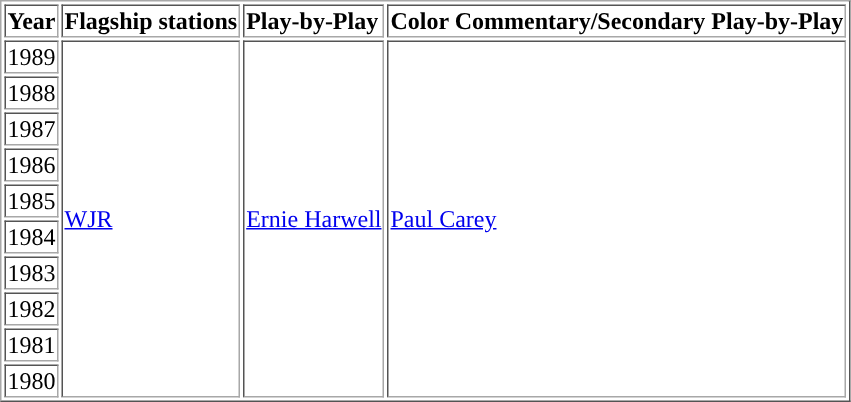<table border="1" cellpadding="1">
<tr>
<td><strong>Year</strong></td>
<td><strong>Flagship stations</strong></td>
<td><strong>Play-by-Play</strong></td>
<td><strong>Color Commentary/Secondary Play-by-Play</strong></td>
</tr>
<tr>
<td>1989</td>
<td rowspan=10><a href='#'>WJR</a></td>
<td rowspan=10><a href='#'>Ernie Harwell</a></td>
<td rowspan=10><a href='#'>Paul Carey</a></td>
</tr>
<tr>
<td>1988</td>
</tr>
<tr>
<td>1987</td>
</tr>
<tr>
<td>1986</td>
</tr>
<tr>
<td>1985</td>
</tr>
<tr>
<td>1984</td>
</tr>
<tr>
<td>1983</td>
</tr>
<tr>
<td>1982</td>
</tr>
<tr>
<td>1981</td>
</tr>
<tr>
<td>1980</td>
</tr>
</table>
